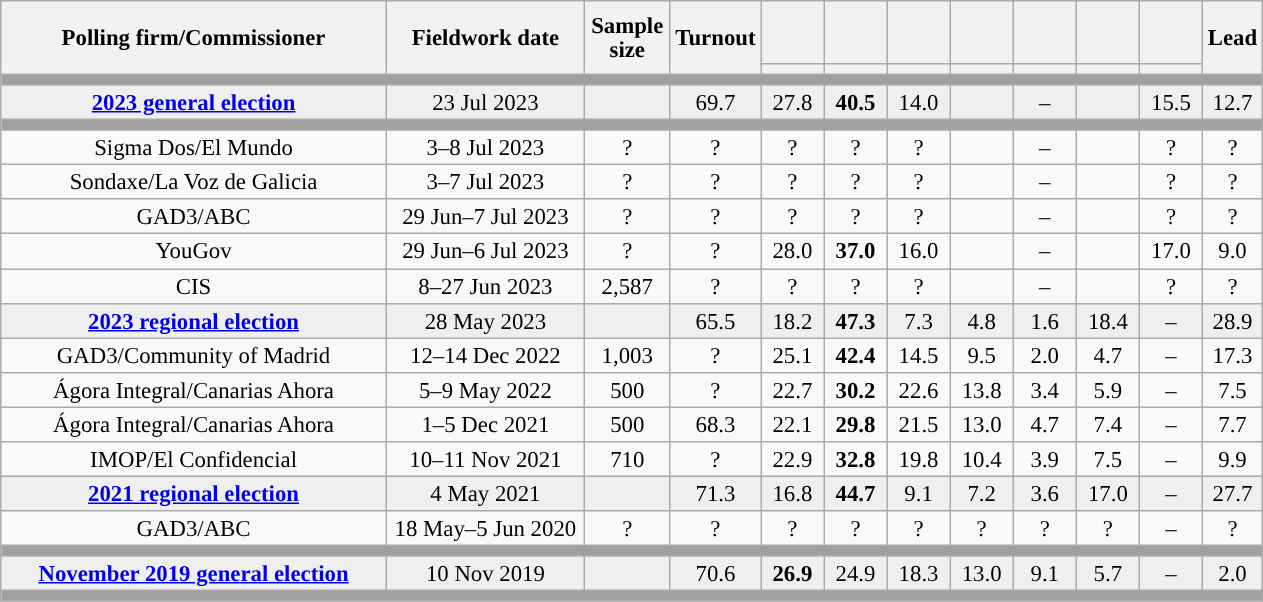<table class="wikitable collapsible collapsed" style="text-align:center; font-size:95%; line-height:16px;">
<tr style="height:42px;">
<th style="width:250px;" rowspan="2">Polling firm/Commissioner</th>
<th style="width:125px;" rowspan="2">Fieldwork date</th>
<th style="width:50px;" rowspan="2">Sample size</th>
<th style="width:45px;" rowspan="2">Turnout</th>
<th style="width:35px;"></th>
<th style="width:35px;"></th>
<th style="width:35px;"></th>
<th style="width:35px;"></th>
<th style="width:35px;"></th>
<th style="width:35px;"></th>
<th style="width:35px;"></th>
<th style="width:30px;" rowspan="2">Lead</th>
</tr>
<tr>
<th style="color:inherit;background:"></th>
<th style="color:inherit;background:"></th>
<th style="color:inherit;background:"></th>
<th style="color:inherit;background:"></th>
<th style="color:inherit;background:"></th>
<th style="color:inherit;background:"></th>
<th style="color:inherit;background:"></th>
</tr>
<tr>
<td colspan="12" style="background:#A0A0A0"></td>
</tr>
<tr style="background:#EFEFEF;">
<td><strong><a href='#'>2023 general election</a></strong></td>
<td>23 Jul 2023</td>
<td></td>
<td>69.7</td>
<td>27.8<br></td>
<td><strong>40.5</strong><br></td>
<td>14.0<br></td>
<td></td>
<td>–</td>
<td></td>
<td>15.5<br></td>
<td style="background:">12.7</td>
</tr>
<tr>
<td colspan="12" style="background:#A0A0A0"></td>
</tr>
<tr>
<td>Sigma Dos/El Mundo</td>
<td>3–8 Jul 2023</td>
<td>?</td>
<td>?</td>
<td>?<br></td>
<td>?<br></td>
<td>?<br></td>
<td></td>
<td>–</td>
<td></td>
<td>?<br></td>
<td style="background:">?</td>
</tr>
<tr>
<td>Sondaxe/La Voz de Galicia</td>
<td>3–7 Jul 2023</td>
<td>?</td>
<td>?</td>
<td>?<br></td>
<td>?<br></td>
<td>?<br></td>
<td></td>
<td>–</td>
<td></td>
<td>?<br></td>
<td style="background:">?</td>
</tr>
<tr>
<td>GAD3/ABC</td>
<td>29 Jun–7 Jul 2023</td>
<td>?</td>
<td>?</td>
<td>?<br></td>
<td>?<br></td>
<td>?<br></td>
<td></td>
<td>–</td>
<td></td>
<td>?<br></td>
<td style="background:">?</td>
</tr>
<tr>
<td>YouGov</td>
<td>29 Jun–6 Jul 2023</td>
<td>?</td>
<td>?</td>
<td>28.0<br></td>
<td><strong>37.0</strong><br></td>
<td>16.0<br></td>
<td></td>
<td>–</td>
<td></td>
<td>17.0<br></td>
<td style="background:">9.0</td>
</tr>
<tr>
<td>CIS</td>
<td>8–27 Jun 2023</td>
<td>2,587</td>
<td>?</td>
<td>?<br></td>
<td>?<br></td>
<td>?<br></td>
<td></td>
<td>–</td>
<td></td>
<td>?<br></td>
<td style="background:">?</td>
</tr>
<tr style="background:#EFEFEF;">
<td><strong><a href='#'>2023 regional election</a></strong></td>
<td>28 May 2023</td>
<td></td>
<td>65.5</td>
<td>18.2<br></td>
<td><strong>47.3</strong><br></td>
<td>7.3<br></td>
<td>4.8<br></td>
<td>1.6<br></td>
<td>18.4<br></td>
<td>–</td>
<td style="background:">28.9</td>
</tr>
<tr>
<td>GAD3/Community of Madrid</td>
<td>12–14 Dec 2022</td>
<td>1,003</td>
<td>?</td>
<td>25.1<br></td>
<td><strong>42.4</strong><br></td>
<td>14.5<br></td>
<td>9.5<br></td>
<td>2.0<br></td>
<td>4.7<br></td>
<td>–</td>
<td style="background:">17.3</td>
</tr>
<tr>
<td>Ágora Integral/Canarias Ahora</td>
<td>5–9 May 2022</td>
<td>500</td>
<td>?</td>
<td>22.7<br></td>
<td><strong>30.2</strong><br></td>
<td>22.6<br></td>
<td>13.8<br></td>
<td>3.4<br></td>
<td>5.9<br></td>
<td>–</td>
<td style="background:">7.5</td>
</tr>
<tr>
<td>Ágora Integral/Canarias Ahora</td>
<td>1–5 Dec 2021</td>
<td>500</td>
<td>68.3</td>
<td>22.1<br></td>
<td><strong>29.8</strong><br></td>
<td>21.5<br></td>
<td>13.0<br></td>
<td>4.7<br></td>
<td>7.4<br></td>
<td>–</td>
<td style="background:">7.7</td>
</tr>
<tr>
<td>IMOP/El Confidencial</td>
<td>10–11 Nov 2021</td>
<td>710</td>
<td>?</td>
<td>22.9<br></td>
<td><strong>32.8</strong><br></td>
<td>19.8<br></td>
<td>10.4<br></td>
<td>3.9<br></td>
<td>7.5<br></td>
<td>–</td>
<td style="background:">9.9</td>
</tr>
<tr style="background:#EFEFEF;">
<td><strong><a href='#'>2021 regional election</a></strong></td>
<td>4 May 2021</td>
<td></td>
<td>71.3</td>
<td>16.8<br></td>
<td><strong>44.7</strong><br></td>
<td>9.1<br></td>
<td>7.2<br></td>
<td>3.6<br></td>
<td>17.0<br></td>
<td>–</td>
<td style="background:">27.7</td>
</tr>
<tr>
<td>GAD3/ABC</td>
<td>18 May–5 Jun 2020</td>
<td>?</td>
<td>?</td>
<td>?<br></td>
<td>?<br></td>
<td>?<br></td>
<td>?<br></td>
<td>?<br></td>
<td>?<br></td>
<td>–</td>
<td style="background:">?</td>
</tr>
<tr>
<td colspan="12" style="background:#A0A0A0"></td>
</tr>
<tr style="background:#EFEFEF;">
<td><strong><a href='#'>November 2019 general election</a></strong></td>
<td>10 Nov 2019</td>
<td></td>
<td>70.6</td>
<td><strong>26.9</strong><br></td>
<td>24.9<br></td>
<td>18.3<br></td>
<td>13.0<br></td>
<td>9.1<br></td>
<td>5.7<br></td>
<td>–</td>
<td style="background:">2.0</td>
</tr>
<tr>
<td colspan="12" style="background:#A0A0A0"></td>
</tr>
</table>
